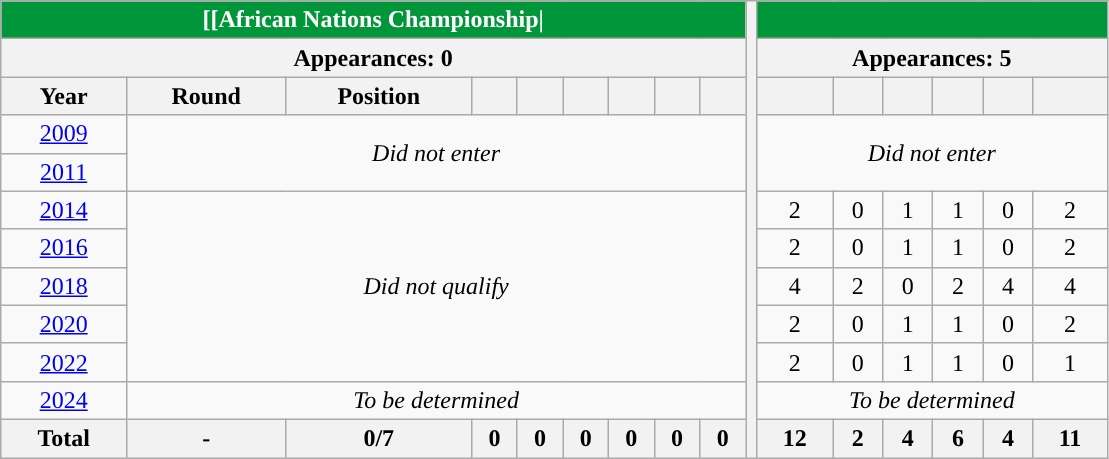<table class="wikitable" style="text-align: center;">
<tr>
<th colspan=9 style="background:#009639; color:white; ">[[African Nations Championship|</th>
<th width=1% rowspan=12></th>
<th colspan=6 style="background:#009639; color:white; "></th>
</tr>
<tr>
<th colspan=9>Appearances: 0</th>
<th colspan=6>Appearances: 5</th>
</tr>
<tr>
<th>Year</th>
<th>Round</th>
<th>Position</th>
<th></th>
<th></th>
<th></th>
<th></th>
<th></th>
<th></th>
<th></th>
<th></th>
<th></th>
<th></th>
<th></th>
<th></th>
</tr>
<tr>
<td> <a href='#'>2009</a></td>
<td colspan=8 rowspan=2><em>Did not enter</em></td>
<td colspan=6 rowspan=2><em>Did not enter</em></td>
</tr>
<tr>
<td> <a href='#'>2011</a></td>
</tr>
<tr>
<td> <a href='#'>2014</a></td>
<td colspan=8 rowspan=5><em>Did not qualify</em></td>
<td>2</td>
<td>0</td>
<td>1</td>
<td>1</td>
<td>0</td>
<td>2</td>
</tr>
<tr>
<td> <a href='#'>2016</a></td>
<td>2</td>
<td>0</td>
<td>1</td>
<td>1</td>
<td>0</td>
<td>2</td>
</tr>
<tr>
<td> <a href='#'>2018</a></td>
<td>4</td>
<td>2</td>
<td>0</td>
<td>2</td>
<td>4</td>
<td>4</td>
</tr>
<tr>
<td> <a href='#'>2020</a></td>
<td>2</td>
<td>0</td>
<td>1</td>
<td>1</td>
<td>0</td>
<td>2</td>
</tr>
<tr>
<td> <a href='#'>2022</a></td>
<td>2</td>
<td>0</td>
<td>1</td>
<td>1</td>
<td>0</td>
<td>1</td>
</tr>
<tr>
<td>   <a href='#'>2024</a></td>
<td colspan=8><em>To be determined</em></td>
<td colspan=6><em>To be determined</em></td>
</tr>
<tr>
<th>Total</th>
<th><strong>-</strong></th>
<th><strong>0/7</strong></th>
<th><strong>0</strong></th>
<th><strong>0</strong></th>
<th><strong>0</strong></th>
<th><strong>0</strong></th>
<th><strong>0</strong></th>
<th><strong>0</strong></th>
<th><strong>12</strong></th>
<th><strong>2</strong></th>
<th><strong>4</strong></th>
<th><strong>6</strong></th>
<th><strong>4</strong></th>
<th><strong>11</strong></th>
</tr>
</table>
